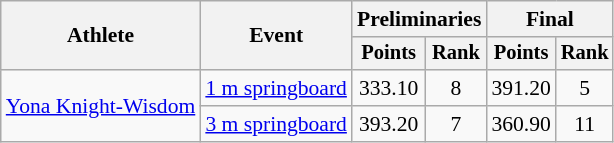<table class="wikitable" style="font-size:90%;">
<tr>
<th rowspan=2>Athlete</th>
<th rowspan=2>Event</th>
<th colspan=2>Preliminaries</th>
<th colspan=2>Final</th>
</tr>
<tr style="font-size:95%">
<th>Points</th>
<th>Rank</th>
<th>Points</th>
<th>Rank</th>
</tr>
<tr align=center>
<td style="text-align:left;" rowspan="2"><a href='#'>Yona Knight-Wisdom</a></td>
<td align=left><a href='#'>1 m springboard</a></td>
<td>333.10</td>
<td>8</td>
<td>391.20</td>
<td>5</td>
</tr>
<tr align=center>
<td align=left><a href='#'>3 m springboard</a></td>
<td>393.20</td>
<td>7</td>
<td>360.90</td>
<td>11</td>
</tr>
</table>
